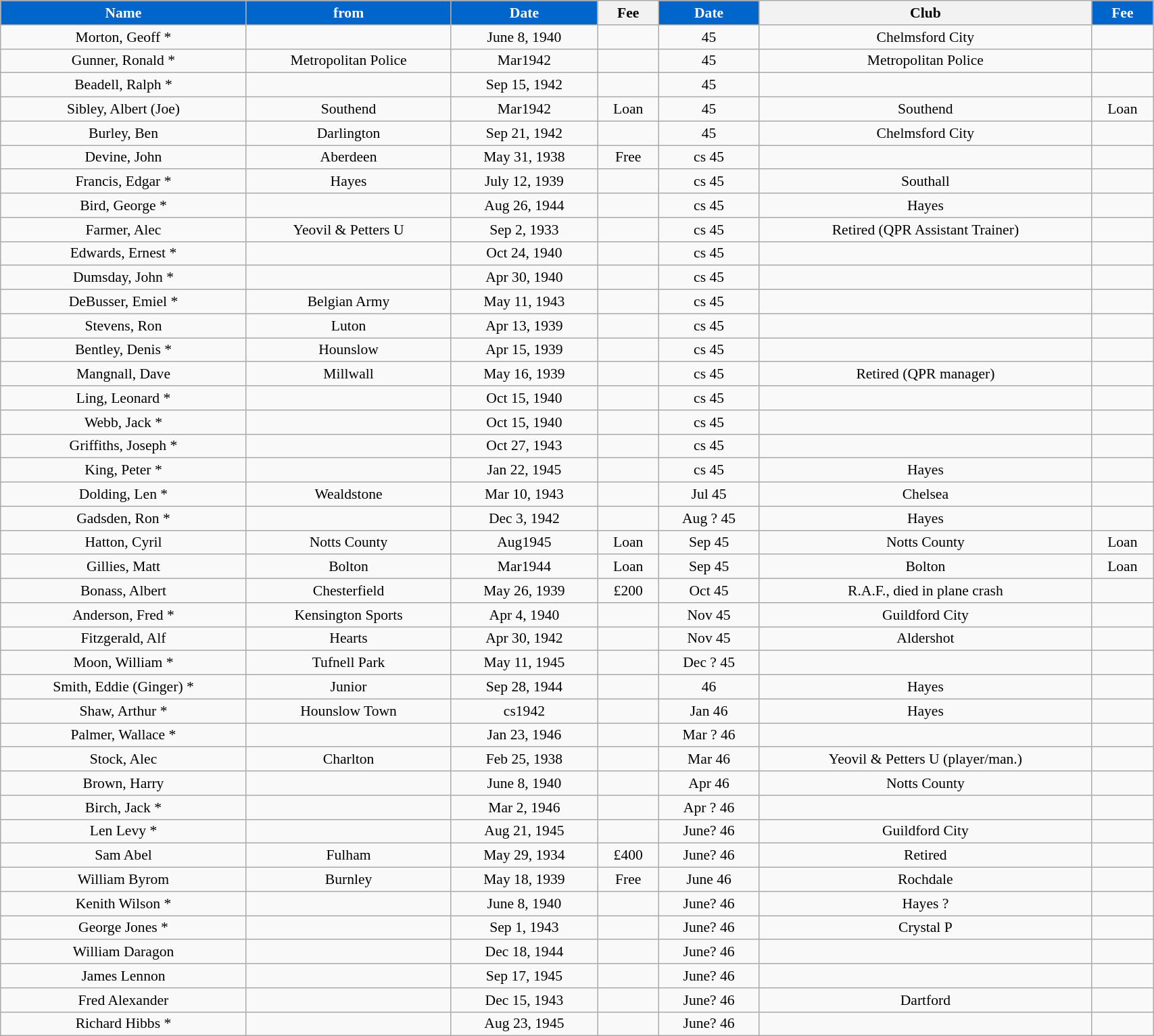<table class="wikitable" style="text-align:center; font-size:90%; width:90%;">
<tr>
<th style="background:#0066CC; color:#FFFFFF; text-align:center;"><strong>Name</strong></th>
<th style="background:#0066CC; color:#FFFFFF; text-align:center;">from</th>
<th style="background:#0066CC; color:#FFFFFF; text-align:center;">Date</th>
<th>Fee</th>
<th style="background:#0066CC; color:#FFFFFF; text-align:center;"><strong>Date</strong></th>
<th>Club</th>
<th style="background:#0066CC; color:#FFFFFF; text-align:center;"><strong>Fee</strong></th>
</tr>
<tr>
<td>Morton, Geoff *</td>
<td></td>
<td>June 8, 1940</td>
<td></td>
<td>45</td>
<td>Chelmsford City</td>
<td></td>
</tr>
<tr>
<td>Gunner, Ronald *</td>
<td>Metropolitan Police</td>
<td>Mar1942</td>
<td></td>
<td>45</td>
<td>Metropolitan Police</td>
<td></td>
</tr>
<tr>
<td>Beadell, Ralph *</td>
<td></td>
<td>Sep 15, 1942</td>
<td></td>
<td>45</td>
<td></td>
<td></td>
</tr>
<tr>
<td>Sibley, Albert (Joe)</td>
<td>Southend</td>
<td>Mar1942</td>
<td>Loan</td>
<td>45</td>
<td>Southend</td>
<td>Loan</td>
</tr>
<tr>
<td>Burley, Ben</td>
<td>Darlington</td>
<td>Sep 21, 1942</td>
<td></td>
<td>45</td>
<td>Chelmsford City</td>
<td></td>
</tr>
<tr>
<td>Devine, John</td>
<td>Aberdeen</td>
<td>May 31, 1938</td>
<td>Free</td>
<td>cs 45</td>
<td></td>
<td></td>
</tr>
<tr>
<td>Francis, Edgar *</td>
<td>Hayes</td>
<td>July 12, 1939</td>
<td></td>
<td>cs 45</td>
<td>Southall</td>
<td></td>
</tr>
<tr>
<td>Bird, George *</td>
<td></td>
<td>Aug 26, 1944</td>
<td></td>
<td>cs 45</td>
<td>Hayes</td>
<td></td>
</tr>
<tr>
<td>Farmer, Alec</td>
<td>Yeovil & Petters U</td>
<td>Sep 2, 1933</td>
<td></td>
<td>cs 45</td>
<td>Retired (QPR Assistant Trainer)</td>
<td></td>
</tr>
<tr>
<td>Edwards, Ernest *</td>
<td></td>
<td>Oct 24, 1940</td>
<td></td>
<td>cs 45</td>
<td></td>
<td></td>
</tr>
<tr>
<td>Dumsday, John *</td>
<td></td>
<td>Apr 30, 1940</td>
<td></td>
<td>cs 45</td>
<td></td>
<td></td>
</tr>
<tr>
<td>DeBusser, Emiel *</td>
<td>Belgian Army</td>
<td>May 11, 1943</td>
<td></td>
<td>cs 45</td>
<td></td>
<td></td>
</tr>
<tr>
<td>Stevens, Ron</td>
<td>Luton</td>
<td>Apr 13, 1939</td>
<td></td>
<td>cs 45</td>
<td></td>
<td></td>
</tr>
<tr>
<td>Bentley, Denis *</td>
<td>Hounslow</td>
<td>Apr 15, 1939</td>
<td></td>
<td>cs 45</td>
<td></td>
<td></td>
</tr>
<tr>
<td>Mangnall, Dave</td>
<td>Millwall</td>
<td>May 16, 1939</td>
<td></td>
<td>cs 45</td>
<td>Retired (QPR manager)</td>
<td></td>
</tr>
<tr>
<td>Ling, Leonard *</td>
<td></td>
<td>Oct 15, 1940</td>
<td></td>
<td>cs 45</td>
<td></td>
<td></td>
</tr>
<tr>
<td>Webb, Jack *</td>
<td></td>
<td>Oct 15, 1940</td>
<td></td>
<td>cs 45</td>
<td></td>
<td></td>
</tr>
<tr>
<td>Griffiths, Joseph *</td>
<td></td>
<td>Oct 27, 1943</td>
<td></td>
<td>cs 45</td>
<td></td>
<td></td>
</tr>
<tr>
<td>King, Peter *</td>
<td></td>
<td>Jan 22, 1945</td>
<td></td>
<td>cs 45</td>
<td>Hayes</td>
<td></td>
</tr>
<tr>
<td>Dolding, Len *</td>
<td>Wealdstone</td>
<td>Mar 10, 1943</td>
<td></td>
<td>Jul 45</td>
<td>Chelsea</td>
<td></td>
</tr>
<tr>
<td>Gadsden, Ron *</td>
<td></td>
<td>Dec 3, 1942</td>
<td></td>
<td>Aug ? 45</td>
<td>Hayes</td>
<td></td>
</tr>
<tr>
<td>Hatton, Cyril</td>
<td>Notts County</td>
<td>Aug1945</td>
<td>Loan</td>
<td>Sep 45</td>
<td>Notts County</td>
<td>Loan</td>
</tr>
<tr>
<td>Gillies, Matt</td>
<td>Bolton</td>
<td>Mar1944</td>
<td>Loan</td>
<td>Sep 45</td>
<td>Bolton</td>
<td>Loan</td>
</tr>
<tr>
<td>Bonass, Albert</td>
<td>Chesterfield</td>
<td>May 26, 1939</td>
<td>£200</td>
<td>Oct 45</td>
<td>R.A.F., died in plane crash</td>
<td></td>
</tr>
<tr>
<td>Anderson, Fred *</td>
<td>Kensington Sports</td>
<td>Apr 4, 1940</td>
<td></td>
<td>Nov 45</td>
<td>Guildford City</td>
<td></td>
</tr>
<tr>
<td>Fitzgerald, Alf</td>
<td>Hearts</td>
<td>Apr 30, 1942</td>
<td></td>
<td>Nov 45</td>
<td>Aldershot</td>
<td></td>
</tr>
<tr>
<td>Moon, William *</td>
<td>Tufnell Park</td>
<td>May 11, 1945</td>
<td></td>
<td>Dec ? 45</td>
<td></td>
<td></td>
</tr>
<tr>
<td>Smith, Eddie (Ginger) *</td>
<td>Junior</td>
<td>Sep 28, 1944</td>
<td></td>
<td>46</td>
<td>Hayes</td>
<td></td>
</tr>
<tr>
<td>Shaw, Arthur *</td>
<td>Hounslow Town</td>
<td>cs1942</td>
<td></td>
<td>Jan 46</td>
<td>Hayes</td>
<td></td>
</tr>
<tr>
<td>Palmer, Wallace *</td>
<td></td>
<td>Jan 23, 1946</td>
<td></td>
<td>Mar ? 46</td>
<td></td>
<td></td>
</tr>
<tr>
<td>Stock, Alec</td>
<td>Charlton</td>
<td>Feb 25, 1938</td>
<td></td>
<td>Mar 46</td>
<td>Yeovil & Petters U (player/man.)</td>
<td></td>
</tr>
<tr>
<td>Brown, Harry</td>
<td></td>
<td>June 8, 1940</td>
<td></td>
<td>Apr 46</td>
<td>Notts County</td>
<td></td>
</tr>
<tr>
<td>Birch, Jack *</td>
<td></td>
<td>Mar 2, 1946</td>
<td></td>
<td>Apr ? 46</td>
<td></td>
<td></td>
</tr>
<tr>
<td>Len Levy *</td>
<td></td>
<td>Aug 21, 1945</td>
<td></td>
<td>June? 46</td>
<td>Guildford City</td>
<td></td>
</tr>
<tr>
<td>Sam Abel</td>
<td>Fulham</td>
<td>May 29, 1934</td>
<td>£400</td>
<td>June? 46</td>
<td>Retired</td>
<td></td>
</tr>
<tr>
<td>William Byrom</td>
<td>Burnley</td>
<td>May 18, 1939</td>
<td>Free</td>
<td>June 46</td>
<td>Rochdale</td>
<td></td>
</tr>
<tr>
<td>Kenith Wilson *</td>
<td></td>
<td>June 8, 1940</td>
<td></td>
<td>June? 46</td>
<td>Hayes ?</td>
<td></td>
</tr>
<tr>
<td>George Jones *</td>
<td></td>
<td>Sep 1, 1943</td>
<td></td>
<td>June? 46</td>
<td>Crystal P</td>
<td></td>
</tr>
<tr>
<td>William Daragon</td>
<td></td>
<td>Dec 18, 1944</td>
<td></td>
<td>June? 46</td>
<td></td>
<td></td>
</tr>
<tr>
<td>James Lennon</td>
<td></td>
<td>Sep 17, 1945</td>
<td></td>
<td>June? 46</td>
<td></td>
<td></td>
</tr>
<tr>
<td>Fred Alexander</td>
<td></td>
<td>Dec 15, 1943</td>
<td></td>
<td>June? 46</td>
<td>Dartford</td>
<td></td>
</tr>
<tr>
<td>Richard Hibbs *</td>
<td></td>
<td>Aug 23, 1945</td>
<td></td>
<td>June? 46</td>
<td></td>
<td></td>
</tr>
</table>
